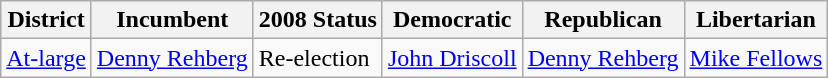<table class="wikitable">
<tr>
<th>District</th>
<th>Incumbent</th>
<th>2008 Status</th>
<th>Democratic</th>
<th>Republican</th>
<th>Libertarian</th>
</tr>
<tr>
<td><a href='#'>At-large</a></td>
<td><a href='#'>Denny Rehberg</a></td>
<td>Re-election</td>
<td><a href='#'>John Driscoll</a></td>
<td><a href='#'>Denny Rehberg</a></td>
<td><a href='#'>Mike Fellows</a></td>
</tr>
</table>
